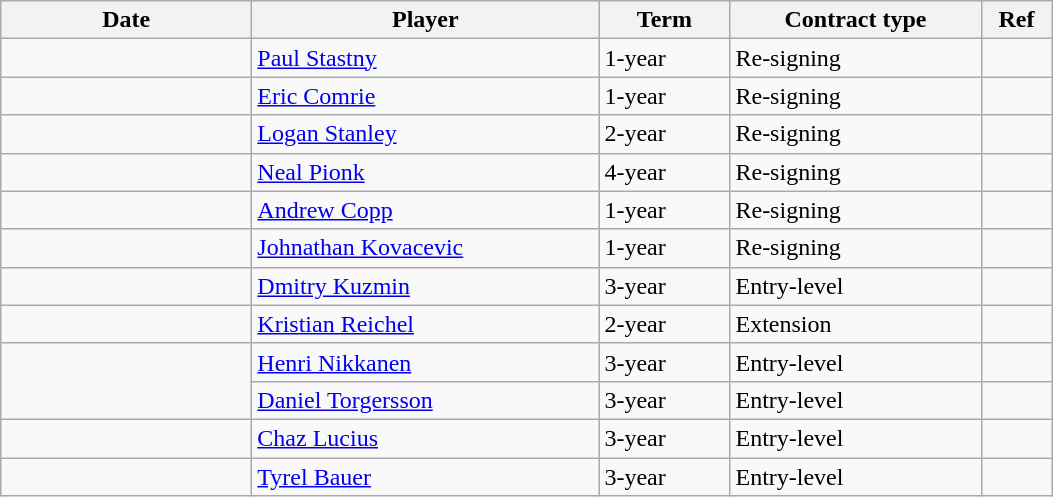<table class="wikitable">
<tr>
<th style="width: 10em;">Date</th>
<th style="width: 14em;">Player</th>
<th style="width: 5em;">Term</th>
<th style="width: 10em;">Contract type</th>
<th style="width: 2.5em;">Ref</th>
</tr>
<tr>
<td></td>
<td><a href='#'>Paul Stastny</a></td>
<td>1-year</td>
<td>Re-signing</td>
<td></td>
</tr>
<tr>
<td></td>
<td><a href='#'>Eric Comrie</a></td>
<td>1-year</td>
<td>Re-signing</td>
<td></td>
</tr>
<tr>
<td></td>
<td><a href='#'>Logan Stanley</a></td>
<td>2-year</td>
<td>Re-signing</td>
<td></td>
</tr>
<tr>
<td></td>
<td><a href='#'>Neal Pionk</a></td>
<td>4-year</td>
<td>Re-signing</td>
<td></td>
</tr>
<tr>
<td></td>
<td><a href='#'>Andrew Copp</a></td>
<td>1-year</td>
<td>Re-signing</td>
<td></td>
</tr>
<tr>
<td></td>
<td><a href='#'>Johnathan Kovacevic</a></td>
<td>1-year</td>
<td>Re-signing</td>
<td></td>
</tr>
<tr>
<td></td>
<td><a href='#'>Dmitry Kuzmin</a></td>
<td>3-year</td>
<td>Entry-level</td>
<td></td>
</tr>
<tr>
<td></td>
<td><a href='#'>Kristian Reichel</a></td>
<td>2-year</td>
<td>Extension</td>
<td></td>
</tr>
<tr>
<td rowspan=2></td>
<td><a href='#'>Henri Nikkanen</a></td>
<td>3-year</td>
<td>Entry-level</td>
<td></td>
</tr>
<tr>
<td><a href='#'>Daniel Torgersson</a></td>
<td>3-year</td>
<td>Entry-level</td>
<td></td>
</tr>
<tr>
<td></td>
<td><a href='#'>Chaz Lucius</a></td>
<td>3-year</td>
<td>Entry-level</td>
<td></td>
</tr>
<tr>
<td></td>
<td><a href='#'>Tyrel Bauer</a></td>
<td>3-year</td>
<td>Entry-level</td>
<td></td>
</tr>
</table>
